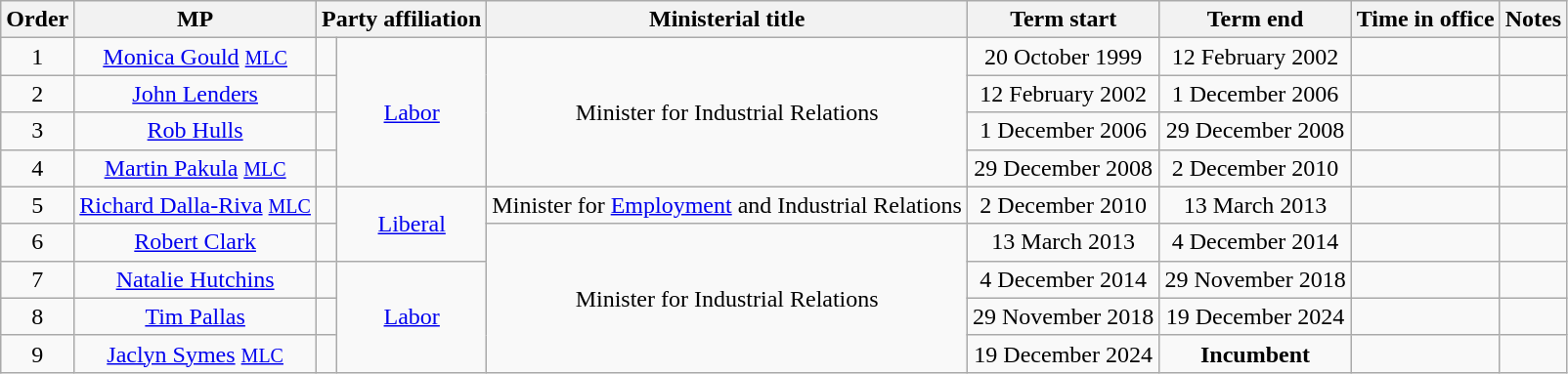<table class="wikitable" style="text-align:center">
<tr>
<th>Order</th>
<th>MP</th>
<th colspan="2">Party affiliation</th>
<th>Ministerial title</th>
<th>Term start</th>
<th>Term end</th>
<th>Time in office</th>
<th>Notes</th>
</tr>
<tr>
<td>1</td>
<td><a href='#'>Monica Gould</a> <small><a href='#'>MLC</a></small></td>
<td></td>
<td rowspan=4><a href='#'>Labor</a></td>
<td rowspan=4>Minister for Industrial Relations</td>
<td>20 October 1999</td>
<td>12 February 2002</td>
<td></td>
<td></td>
</tr>
<tr>
<td>2</td>
<td><a href='#'>John Lenders</a> </td>
<td></td>
<td>12 February 2002</td>
<td>1 December 2006</td>
<td></td>
<td></td>
</tr>
<tr>
<td>3</td>
<td><a href='#'>Rob Hulls</a> </td>
<td></td>
<td>1 December 2006</td>
<td>29 December 2008</td>
<td></td>
<td></td>
</tr>
<tr>
<td>4</td>
<td><a href='#'>Martin Pakula</a> <small><a href='#'>MLC</a></small></td>
<td></td>
<td>29 December 2008</td>
<td>2 December 2010</td>
<td></td>
<td></td>
</tr>
<tr>
<td>5</td>
<td><a href='#'>Richard Dalla-Riva</a> <small><a href='#'>MLC</a></small></td>
<td></td>
<td rowspan=2><a href='#'>Liberal</a></td>
<td>Minister for <a href='#'>Employment</a> and Industrial Relations</td>
<td>2 December 2010</td>
<td>13 March 2013</td>
<td></td>
<td></td>
</tr>
<tr>
<td>6</td>
<td><a href='#'>Robert Clark</a> </td>
<td></td>
<td rowspan=4>Minister for Industrial Relations</td>
<td>13 March 2013</td>
<td>4 December 2014</td>
<td></td>
<td></td>
</tr>
<tr>
<td>7</td>
<td><a href='#'>Natalie Hutchins</a> </td>
<td></td>
<td rowspan=3><a href='#'>Labor</a></td>
<td>4 December 2014</td>
<td>29 November 2018</td>
<td></td>
<td></td>
</tr>
<tr>
<td>8</td>
<td><a href='#'>Tim Pallas</a> </td>
<td></td>
<td>29 November 2018</td>
<td>19 December 2024</td>
<td></td>
<td></td>
</tr>
<tr>
<td>9</td>
<td><a href='#'>Jaclyn Symes</a> <a href='#'><small>MLC</small></a></td>
<td></td>
<td>19 December 2024</td>
<td><strong>Incumbent</strong></td>
<td></td>
<td></td>
</tr>
</table>
